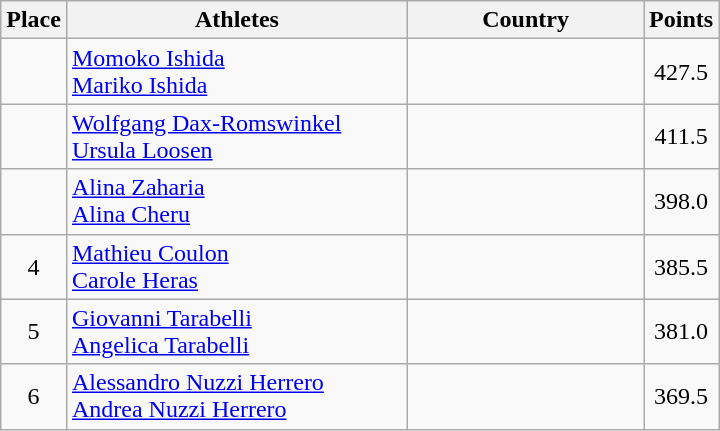<table class="wikitable">
<tr>
<th>Place</th>
<th width=220px>Athletes</th>
<th width=150px>Country</th>
<th>Points</th>
</tr>
<tr>
<td align=center></td>
<td><a href='#'>Momoko Ishida</a><br><a href='#'>Mariko Ishida</a></td>
<td></td>
<td align=center>427.5</td>
</tr>
<tr>
<td align=center></td>
<td><a href='#'>Wolfgang Dax-Romswinkel</a><br><a href='#'>Ursula Loosen</a></td>
<td></td>
<td align=center>411.5</td>
</tr>
<tr>
<td align=center></td>
<td><a href='#'>Alina Zaharia</a><br><a href='#'>Alina Cheru</a></td>
<td></td>
<td align=center>398.0</td>
</tr>
<tr>
<td align=center>4</td>
<td><a href='#'>Mathieu Coulon</a><br><a href='#'>Carole Heras</a></td>
<td></td>
<td align=center>385.5</td>
</tr>
<tr>
<td align=center>5</td>
<td><a href='#'>Giovanni Tarabelli</a><br><a href='#'>Angelica Tarabelli</a></td>
<td></td>
<td align=center>381.0</td>
</tr>
<tr>
<td align=center>6</td>
<td><a href='#'>Alessandro Nuzzi Herrero</a><br><a href='#'>Andrea Nuzzi Herrero</a></td>
<td></td>
<td align=center>369.5</td>
</tr>
</table>
